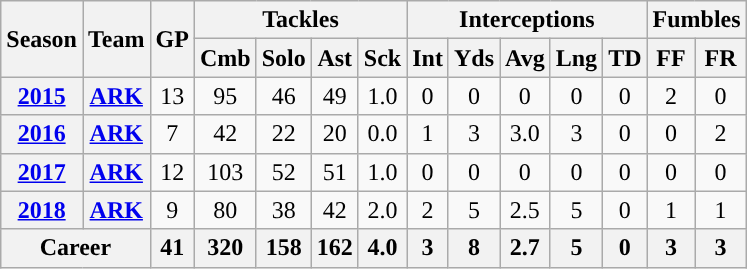<table class="wikitable" style="text-align:center;">
<tr>
<th rowspan="2">Season</th>
<th rowspan="2">Team</th>
<th rowspan="2">GP</th>
<th colspan="4">Tackles</th>
<th colspan="5">Interceptions</th>
<th colspan="2">Fumbles</th>
</tr>
<tr>
<th>Cmb</th>
<th>Solo</th>
<th>Ast</th>
<th>Sck</th>
<th>Int</th>
<th>Yds</th>
<th>Avg</th>
<th>Lng</th>
<th>TD</th>
<th>FF</th>
<th>FR</th>
</tr>
<tr>
<th><a href='#'>2015</a></th>
<th><a href='#'>ARK</a></th>
<td>13</td>
<td>95</td>
<td>46</td>
<td>49</td>
<td>1.0</td>
<td>0</td>
<td>0</td>
<td>0</td>
<td>0</td>
<td>0</td>
<td>2</td>
<td>0</td>
</tr>
<tr>
<th><a href='#'>2016</a></th>
<th><a href='#'>ARK</a></th>
<td>7</td>
<td>42</td>
<td>22</td>
<td>20</td>
<td>0.0</td>
<td>1</td>
<td>3</td>
<td>3.0</td>
<td>3</td>
<td>0</td>
<td>0</td>
<td>2</td>
</tr>
<tr>
<th><a href='#'>2017</a></th>
<th><a href='#'>ARK</a></th>
<td>12</td>
<td>103</td>
<td>52</td>
<td>51</td>
<td>1.0</td>
<td>0</td>
<td>0</td>
<td>0</td>
<td>0</td>
<td>0</td>
<td>0</td>
<td>0</td>
</tr>
<tr>
<th><a href='#'>2018</a></th>
<th><a href='#'>ARK</a></th>
<td>9</td>
<td>80</td>
<td>38</td>
<td>42</td>
<td>2.0</td>
<td>2</td>
<td>5</td>
<td>2.5</td>
<td>5</td>
<td>0</td>
<td>1</td>
<td>1</td>
</tr>
<tr>
<th colspan="2">Career</th>
<th>41</th>
<th>320</th>
<th>158</th>
<th>162</th>
<th>4.0</th>
<th>3</th>
<th>8</th>
<th>2.7</th>
<th>5</th>
<th>0</th>
<th>3</th>
<th>3</th>
</tr>
</table>
